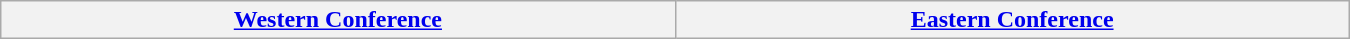<table class="wikitable" style="width:900px;">
<tr>
<th style="width:450px;"><a href='#'>Western Conference</a></th>
<th style="width:450px;"><a href='#'>Eastern Conference</a></th>
</tr>
</table>
